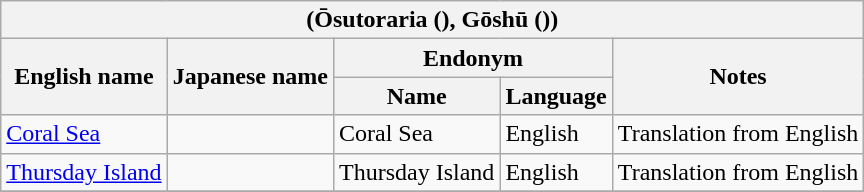<table class="wikitable sortable">
<tr>
<th colspan="5"> (Ōsutoraria (), Gōshū ())</th>
</tr>
<tr>
<th rowspan="2">English name</th>
<th rowspan="2">Japanese name</th>
<th colspan="2">Endonym</th>
<th rowspan="2">Notes</th>
</tr>
<tr>
<th>Name</th>
<th>Language</th>
</tr>
<tr>
<td><a href='#'>Coral Sea</a></td>
<td><br></td>
<td>Coral Sea</td>
<td>English</td>
<td>Translation from English</td>
</tr>
<tr>
<td><a href='#'>Thursday Island</a></td>
<td><br></td>
<td>Thursday Island</td>
<td>English</td>
<td>Translation from English</td>
</tr>
<tr>
</tr>
</table>
